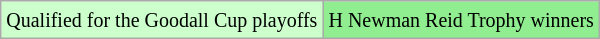<table class="wikitable">
<tr>
<td style="background:#ccffcc;"><small>Qualified for the Goodall Cup playoffs</small></td>
<td style="background:#90EE90;"><small>H Newman Reid Trophy winners</small></td>
</tr>
</table>
